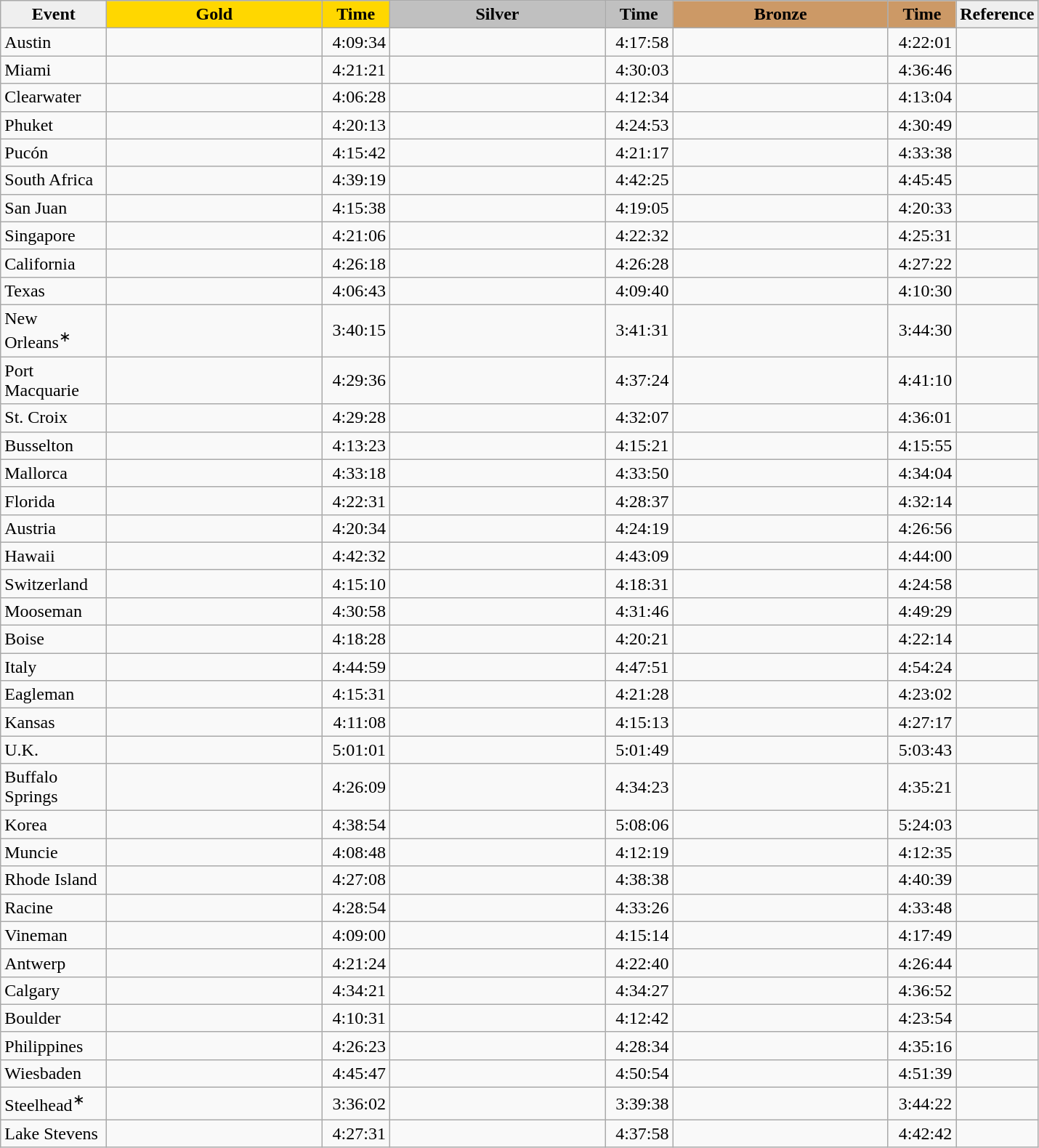<table class="wikitable sortable">
<tr align="center">
<td width="90" bgcolor="efefef"><strong>Event</strong></td>
<td width="190" bgcolor="gold"><strong>Gold</strong></td>
<td width="55" bgcolor="gold"><strong>Time</strong></td>
<td width="190" bgcolor="silver"><strong>Silver</strong></td>
<td width="55" bgcolor="silver"><strong>Time</strong></td>
<td width="190" bgcolor="cc9966"><strong>Bronze</strong></td>
<td width="55" bgcolor="cc9966"><strong>Time</strong></td>
<td class="unsortable" bgcolor="efefef"><strong>Reference</strong></td>
</tr>
<tr>
<td>Austin</td>
<td></td>
<td align="right">4:09:34</td>
<td></td>
<td align="right">4:17:58</td>
<td></td>
<td align="right">4:22:01</td>
<td></td>
</tr>
<tr>
<td>Miami</td>
<td></td>
<td align="right">4:21:21</td>
<td></td>
<td align="right">4:30:03</td>
<td></td>
<td align="right">4:36:46</td>
<td></td>
</tr>
<tr>
<td>Clearwater</td>
<td></td>
<td align="right">4:06:28</td>
<td></td>
<td align="right">4:12:34</td>
<td></td>
<td align="right">4:13:04</td>
<td></td>
</tr>
<tr>
<td>Phuket</td>
<td></td>
<td align="right">4:20:13</td>
<td></td>
<td align="right">4:24:53</td>
<td></td>
<td align="right">4:30:49</td>
<td></td>
</tr>
<tr>
<td>Pucón</td>
<td></td>
<td align="right">4:15:42</td>
<td></td>
<td align="right">4:21:17</td>
<td></td>
<td align="right">4:33:38</td>
<td></td>
</tr>
<tr>
<td>South Africa</td>
<td></td>
<td align="right">4:39:19</td>
<td></td>
<td align="right">4:42:25</td>
<td></td>
<td align="right">4:45:45</td>
<td></td>
</tr>
<tr>
<td>San Juan</td>
<td></td>
<td align="right">4:15:38</td>
<td></td>
<td align="right">4:19:05</td>
<td></td>
<td align="right">4:20:33</td>
<td></td>
</tr>
<tr>
<td>Singapore</td>
<td></td>
<td align="right">4:21:06</td>
<td></td>
<td align="right">4:22:32</td>
<td></td>
<td align="right">4:25:31</td>
<td></td>
</tr>
<tr>
<td>California</td>
<td></td>
<td align="right">4:26:18</td>
<td></td>
<td align="right">4:26:28</td>
<td></td>
<td align="right">4:27:22</td>
<td></td>
</tr>
<tr>
<td>Texas</td>
<td></td>
<td align="right">4:06:43</td>
<td></td>
<td align="right">4:09:40</td>
<td></td>
<td align="right">4:10:30</td>
<td></td>
</tr>
<tr>
<td>New Orleans<sup>∗</sup></td>
<td></td>
<td align="right">3:40:15</td>
<td></td>
<td align="right">3:41:31</td>
<td></td>
<td align="right">3:44:30</td>
<td></td>
</tr>
<tr>
<td>Port Macquarie</td>
<td></td>
<td align="right">4:29:36</td>
<td></td>
<td align="right">4:37:24</td>
<td></td>
<td align="right">4:41:10</td>
<td></td>
</tr>
<tr>
<td>St. Croix</td>
<td></td>
<td align="right">4:29:28</td>
<td></td>
<td align="right">4:32:07</td>
<td></td>
<td align="right">4:36:01</td>
<td></td>
</tr>
<tr>
<td>Busselton</td>
<td></td>
<td align="right">4:13:23</td>
<td></td>
<td align="right">4:15:21</td>
<td></td>
<td align="right">4:15:55</td>
<td></td>
</tr>
<tr>
<td>Mallorca</td>
<td></td>
<td align="right">4:33:18</td>
<td></td>
<td align="right">4:33:50</td>
<td></td>
<td align="right">4:34:04</td>
<td></td>
</tr>
<tr>
<td>Florida</td>
<td></td>
<td align="right">4:22:31</td>
<td></td>
<td align="right">4:28:37</td>
<td></td>
<td align="right">4:32:14</td>
<td></td>
</tr>
<tr>
<td>Austria</td>
<td></td>
<td align="right">4:20:34</td>
<td></td>
<td align="right">4:24:19</td>
<td></td>
<td align="right">4:26:56</td>
<td></td>
</tr>
<tr>
<td>Hawaii</td>
<td></td>
<td align="right">4:42:32</td>
<td></td>
<td align="right">4:43:09</td>
<td></td>
<td align="right">4:44:00</td>
<td></td>
</tr>
<tr>
<td>Switzerland</td>
<td></td>
<td align="right">4:15:10</td>
<td></td>
<td align="right">4:18:31</td>
<td></td>
<td align="right">4:24:58</td>
<td></td>
</tr>
<tr>
<td>Mooseman</td>
<td></td>
<td align="right">4:30:58</td>
<td></td>
<td align="right">4:31:46</td>
<td></td>
<td align="right">4:49:29</td>
<td></td>
</tr>
<tr>
<td>Boise</td>
<td></td>
<td align="right">4:18:28</td>
<td></td>
<td align="right">4:20:21</td>
<td></td>
<td align="right">4:22:14</td>
<td></td>
</tr>
<tr>
<td>Italy</td>
<td></td>
<td align="right">4:44:59</td>
<td></td>
<td align="right">4:47:51</td>
<td></td>
<td align="right">4:54:24</td>
<td></td>
</tr>
<tr>
<td>Eagleman</td>
<td></td>
<td align="right">4:15:31</td>
<td></td>
<td align="right">4:21:28</td>
<td></td>
<td align="right">4:23:02</td>
<td></td>
</tr>
<tr>
<td>Kansas</td>
<td></td>
<td align="right">4:11:08</td>
<td></td>
<td align="right">4:15:13</td>
<td></td>
<td align="right">4:27:17</td>
<td></td>
</tr>
<tr>
<td>U.K.</td>
<td></td>
<td align="right">5:01:01</td>
<td></td>
<td align="right">5:01:49</td>
<td></td>
<td align="right">5:03:43</td>
<td></td>
</tr>
<tr>
<td>Buffalo Springs</td>
<td></td>
<td align="right">4:26:09</td>
<td></td>
<td align="right">4:34:23</td>
<td></td>
<td align="right">4:35:21</td>
<td></td>
</tr>
<tr>
<td>Korea</td>
<td></td>
<td align="right">4:38:54</td>
<td></td>
<td align="right">5:08:06</td>
<td></td>
<td align="right">5:24:03</td>
<td></td>
</tr>
<tr>
<td>Muncie</td>
<td></td>
<td align="right">4:08:48</td>
<td></td>
<td align="right">4:12:19</td>
<td></td>
<td align="right">4:12:35</td>
<td></td>
</tr>
<tr>
<td>Rhode Island</td>
<td></td>
<td align="right">4:27:08</td>
<td></td>
<td align="right">4:38:38</td>
<td></td>
<td align="right">4:40:39</td>
<td></td>
</tr>
<tr>
<td>Racine</td>
<td></td>
<td align="right">4:28:54</td>
<td></td>
<td align="right">4:33:26</td>
<td></td>
<td align="right">4:33:48</td>
<td></td>
</tr>
<tr>
<td>Vineman</td>
<td></td>
<td align="right">4:09:00</td>
<td></td>
<td align="right">4:15:14</td>
<td></td>
<td align="right">4:17:49</td>
<td></td>
</tr>
<tr>
<td>Antwerp</td>
<td></td>
<td align="right">4:21:24</td>
<td></td>
<td align="right">4:22:40</td>
<td></td>
<td align="right">4:26:44</td>
<td></td>
</tr>
<tr>
<td>Calgary</td>
<td></td>
<td align="right">4:34:21</td>
<td></td>
<td align="right">4:34:27</td>
<td></td>
<td align="right">4:36:52</td>
<td></td>
</tr>
<tr>
<td>Boulder</td>
<td></td>
<td align="right">4:10:31</td>
<td></td>
<td align="right">4:12:42</td>
<td></td>
<td align="right">4:23:54</td>
<td></td>
</tr>
<tr>
<td>Philippines</td>
<td></td>
<td align="right">4:26:23</td>
<td></td>
<td align="right">4:28:34</td>
<td></td>
<td align="right">4:35:16</td>
<td></td>
</tr>
<tr>
<td>Wiesbaden</td>
<td></td>
<td align="right">4:45:47</td>
<td></td>
<td align="right">4:50:54</td>
<td></td>
<td align="right">4:51:39</td>
<td></td>
</tr>
<tr>
<td>Steelhead<sup>∗</sup></td>
<td></td>
<td align="right">3:36:02</td>
<td></td>
<td align="right">3:39:38</td>
<td></td>
<td align="right">3:44:22</td>
<td></td>
</tr>
<tr>
<td>Lake Stevens</td>
<td></td>
<td align="right">4:27:31</td>
<td></td>
<td align="right">4:37:58</td>
<td></td>
<td align="right">4:42:42</td>
<td></td>
</tr>
</table>
